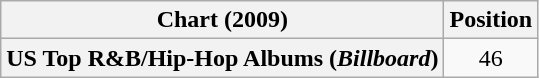<table class="wikitable plainrowheaders" style="text-align:center">
<tr>
<th scope="col">Chart (2009)</th>
<th scope="col">Position</th>
</tr>
<tr>
<th scope="row">US Top R&B/Hip-Hop Albums (<em>Billboard</em>)</th>
<td style="text-align:center">46</td>
</tr>
</table>
